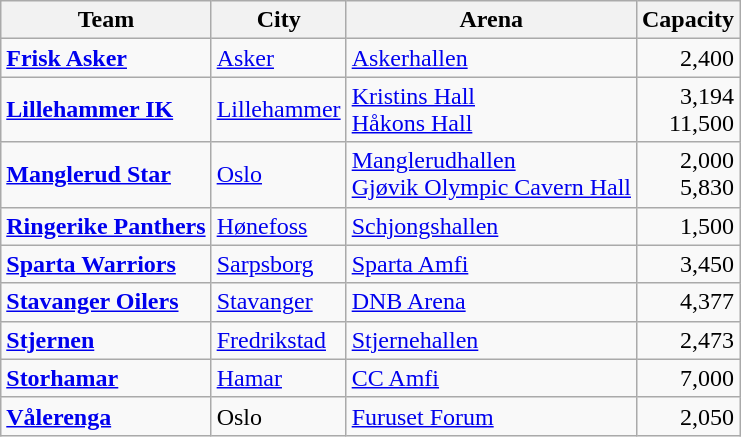<table class="wikitable sortable">
<tr>
<th>Team</th>
<th>City</th>
<th>Arena</th>
<th>Capacity</th>
</tr>
<tr>
<td><strong><a href='#'>Frisk Asker</a></strong></td>
<td><a href='#'>Asker</a></td>
<td><a href='#'>Askerhallen</a></td>
<td align="right">2,400</td>
</tr>
<tr>
<td><strong><a href='#'>Lillehammer IK</a></strong></td>
<td><a href='#'>Lillehammer</a></td>
<td><a href='#'>Kristins Hall</a><br> <a href='#'>Håkons Hall</a></td>
<td align="right">3,194<br> 11,500</td>
</tr>
<tr>
<td><strong><a href='#'>Manglerud Star</a></strong></td>
<td><a href='#'>Oslo</a></td>
<td><a href='#'>Manglerudhallen</a><br> <a href='#'>Gjøvik Olympic Cavern Hall</a></td>
<td align="right">2,000<br> 5,830</td>
</tr>
<tr>
<td><strong><a href='#'>Ringerike Panthers</a></strong></td>
<td><a href='#'>Hønefoss</a></td>
<td><a href='#'>Schjongshallen</a></td>
<td align="right">1,500</td>
</tr>
<tr>
<td><strong><a href='#'>Sparta Warriors</a></strong></td>
<td><a href='#'>Sarpsborg</a></td>
<td><a href='#'>Sparta Amfi</a></td>
<td align="right">3,450</td>
</tr>
<tr>
<td><strong><a href='#'>Stavanger Oilers</a></strong></td>
<td><a href='#'>Stavanger</a></td>
<td><a href='#'>DNB Arena</a></td>
<td align="right">4,377</td>
</tr>
<tr>
<td><strong><a href='#'>Stjernen</a></strong></td>
<td><a href='#'>Fredrikstad</a></td>
<td><a href='#'>Stjernehallen</a></td>
<td align="right">2,473</td>
</tr>
<tr>
<td><strong><a href='#'>Storhamar</a></strong></td>
<td><a href='#'>Hamar</a></td>
<td><a href='#'>CC Amfi</a></td>
<td align="right">7,000</td>
</tr>
<tr>
<td><strong><a href='#'>Vålerenga</a></strong></td>
<td>Oslo</td>
<td><a href='#'>Furuset Forum</a></td>
<td align="right">2,050</td>
</tr>
</table>
